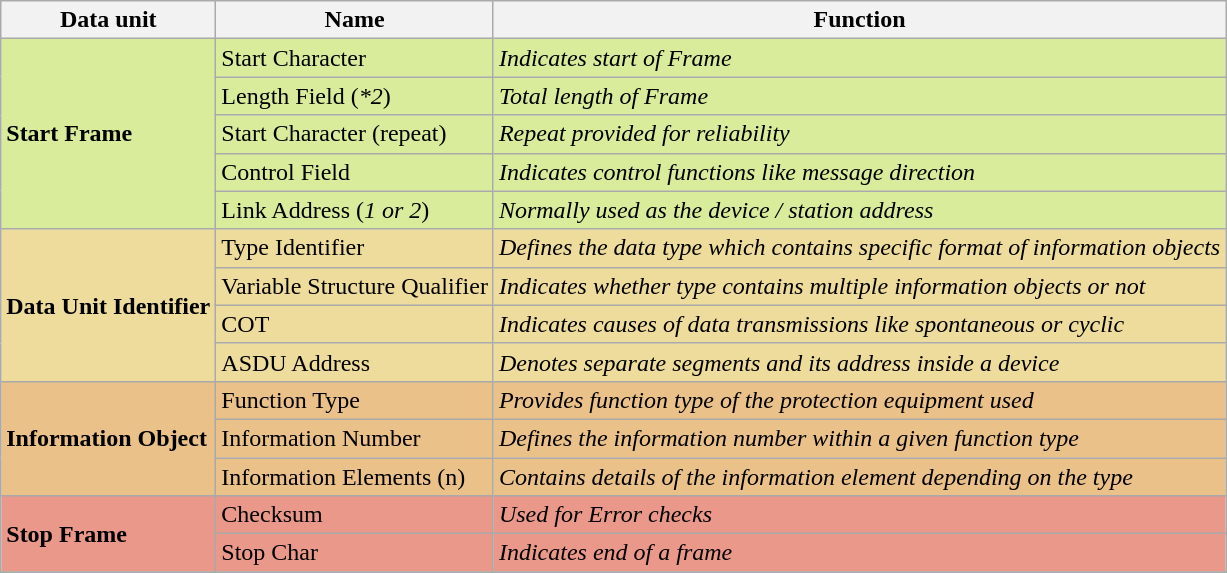<table class="wikitable" border="1" style="margin:0 0 1em 1em">
<tr>
<th>Data unit</th>
<th>Name</th>
<th>Function</th>
</tr>
<tr>
<td bgcolor="#d8ec9b" rowspan="5"><strong>Start Frame</strong></td>
<td bgcolor="#d8ec9b">Start Character</td>
<td bgcolor="#d8ec9b"><em>Indicates start of Frame</em></td>
</tr>
<tr>
<td bgcolor="#d8ec9b">Length Field (<em>*2</em>)</td>
<td bgcolor="#d8ec9b"><em>Total length of Frame</em></td>
</tr>
<tr>
<td bgcolor="#d8ec9b">Start Character (repeat)</td>
<td bgcolor="#d8ec9b"><em>Repeat provided for reliability</em></td>
</tr>
<tr>
<td bgcolor="#d8ec9b">Control Field</td>
<td bgcolor="#d8ec9b"><em>Indicates control functions like message direction</em></td>
</tr>
<tr>
<td bgcolor="#d8ec9b">Link Address (<em>1 or 2</em>)</td>
<td bgcolor="#d8ec9b"><em>Normally used as the device / station address</em></td>
</tr>
<tr>
<td bgcolor="#eddc9c" rowspan="4"><strong>Data Unit Identifier</strong></td>
<td bgcolor="#eddc9c">Type Identifier</td>
<td bgcolor="#eddc9c"><em>Defines the data type which contains specific format of information objects</em></td>
</tr>
<tr>
<td bgcolor="#eddc9c">Variable Structure Qualifier</td>
<td bgcolor="#eddc9c"><em>Indicates whether type contains multiple information objects or not</em></td>
</tr>
<tr>
<td bgcolor="#eddc9c">COT</td>
<td bgcolor="#eddc9c"><em>Indicates causes of data transmissions like spontaneous or cyclic</em></td>
</tr>
<tr>
<td bgcolor="#eddc9c">ASDU Address</td>
<td bgcolor="#eddc9c"><em>Denotes separate segments and its address inside a device</em></td>
</tr>
<tr>
<td bgcolor="#e9c189" rowspan="3"><strong>Information Object</strong></td>
<td bgcolor="#e9c189">Function Type</td>
<td bgcolor="#e9c189"><em>Provides function type of the protection equipment used</em></td>
</tr>
<tr>
<td bgcolor="#e9c189">Information Number</td>
<td bgcolor="#e9c189"><em>Defines the information number within a given function type</em></td>
</tr>
<tr>
<td bgcolor="#e9c189">Information Elements (n)</td>
<td bgcolor="#e9c189"><em>Contains details of the information element depending on the type</em></td>
</tr>
<tr>
<td bgcolor="#e9988a" rowspan="2"><strong>Stop Frame</strong></td>
<td bgcolor="#e9988a">Checksum</td>
<td bgcolor="#e9988a"><em>Used for Error checks</em></td>
</tr>
<tr>
<td bgcolor="#e9988a">Stop Char</td>
<td bgcolor="#e9988a"><em>Indicates end of a frame</em></td>
</tr>
<tr>
</tr>
</table>
